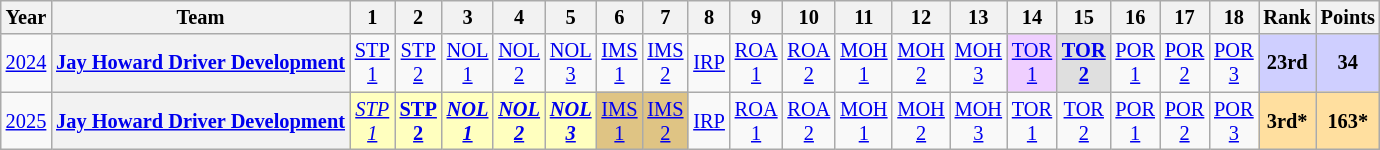<table class="wikitable" style="text-align:center; font-size:85%">
<tr>
<th>Year</th>
<th>Team</th>
<th>1</th>
<th>2</th>
<th>3</th>
<th>4</th>
<th>5</th>
<th>6</th>
<th>7</th>
<th>8</th>
<th>9</th>
<th>10</th>
<th>11</th>
<th>12</th>
<th>13</th>
<th>14</th>
<th>15</th>
<th>16</th>
<th>17</th>
<th>18</th>
<th>Rank</th>
<th>Points</th>
</tr>
<tr>
<td><a href='#'>2024</a></td>
<th nowrap><a href='#'>Jay Howard Driver Development</a></th>
<td style="background:#;"><a href='#'>STP<br>1</a><br></td>
<td style="background:#;"><a href='#'>STP<br>2</a><br></td>
<td style="background:#;"><a href='#'>NOL<br>1</a><br></td>
<td style="background:#;"><a href='#'>NOL<br>2</a><br></td>
<td style="background:#;"><a href='#'>NOL<br>3</a><br></td>
<td style="background:#;"><a href='#'>IMS<br>1</a><br></td>
<td style="background:#;"><a href='#'>IMS<br>2</a><br></td>
<td style="background:#;"><a href='#'>IRP</a><br></td>
<td style="background:#;"><a href='#'>ROA<br>1</a><br></td>
<td style="background:#;"><a href='#'>ROA<br>2</a><br></td>
<td style="background:#;"><a href='#'>MOH<br>1</a><br></td>
<td style="background:#;"><a href='#'>MOH<br>2</a><br></td>
<td style="background:#;"><a href='#'>MOH<br>3</a><br></td>
<td style="background:#EFCFFF;"><a href='#'>TOR<br>1</a><br></td>
<td style="background:#DFDFDF;"><strong><a href='#'>TOR<br>2</a></strong><br></td>
<td style="background:#;"><a href='#'>POR<br>1</a><br></td>
<td style="background:#;"><a href='#'>POR<br>2</a><br></td>
<td style="background:#;"><a href='#'>POR<br>3</a><br></td>
<th style="background:#CFCFFF;">23rd</th>
<th style="background:#CFCFFF;">34</th>
</tr>
<tr>
<td><a href='#'>2025</a></td>
<th><a href='#'>Jay Howard Driver Development</a></th>
<td style="background:#FFFFBF;"><em><a href='#'>STP<br>1</a></em><br></td>
<td style="background:#FFFFBF;"><strong><a href='#'>STP<br>2</a></strong><br></td>
<td style="background:#FFFFBF;"><strong><em><a href='#'>NOL<br>1</a></em></strong><br></td>
<td style="background:#FFFFBF;"><strong><em><a href='#'>NOL<br>2</a></em></strong><br></td>
<td style="background:#FFFFBF;"><strong><em><a href='#'>NOL<br>3</a></em></strong><br></td>
<td style="background:#DFC484;"><a href='#'>IMS<br>1</a><br></td>
<td style="background:#DFC484;"><a href='#'>IMS<br>2</a><br></td>
<td style="background:#;"><a href='#'>IRP</a><br></td>
<td style="background:#;"><a href='#'>ROA<br>1</a><br></td>
<td style="background:#;"><a href='#'>ROA<br>2</a><br></td>
<td style="background:#;"><a href='#'>MOH<br>1</a><br></td>
<td style="background:#;"><a href='#'>MOH<br>2</a><br></td>
<td style="background:#;"><a href='#'>MOH<br>3</a><br></td>
<td style="background:#;"><a href='#'>TOR<br>1</a><br></td>
<td style="background:#;"><a href='#'>TOR<br>2</a><br></td>
<td style="background:#;"><a href='#'>POR<br>1</a><br></td>
<td style="background:#;"><a href='#'>POR<br>2</a><br></td>
<td style="background:#;"><a href='#'>POR<br>3</a><br></td>
<th style="background:#FFDF9F;">3rd*</th>
<th style="background:#FFDF9F;">163*</th>
</tr>
</table>
